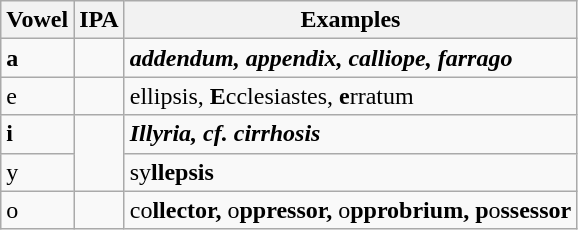<table class="wikitable">
<tr>
<th>Vowel</th>
<th>IPA</th>
<th>Examples</th>
</tr>
<tr>
<td><strong>a</strong></td>
<td></td>
<td><strong><em>a<strong>ddendum, </strong>a<strong>ppendix, c</strong>a<strong>lliope, f</strong>a<strong>rrago<em></td>
</tr>
<tr>
<td></strong>e<strong></td>
<td></td>
<td></em></strong>e</strong>llipsis, <strong>E</strong>cclesiastes, <strong>e</strong>rratum</em></td>
</tr>
<tr>
<td><strong>i</strong></td>
<td rowspan=2></td>
<td><strong><em>I<strong>llyria<em>, cf. cirrhosis</td>
</tr>
<tr>
<td></strong>y<strong></td>
<td></em>s</strong>y<strong>llepsis<em></td>
</tr>
<tr>
<td></strong>o<strong></td>
<td></td>
<td></em>c</strong>o<strong>llector, </strong>o<strong>ppressor, </strong>o<strong>pprobrium, p</strong>o<strong>ssessor<em></td>
</tr>
</table>
